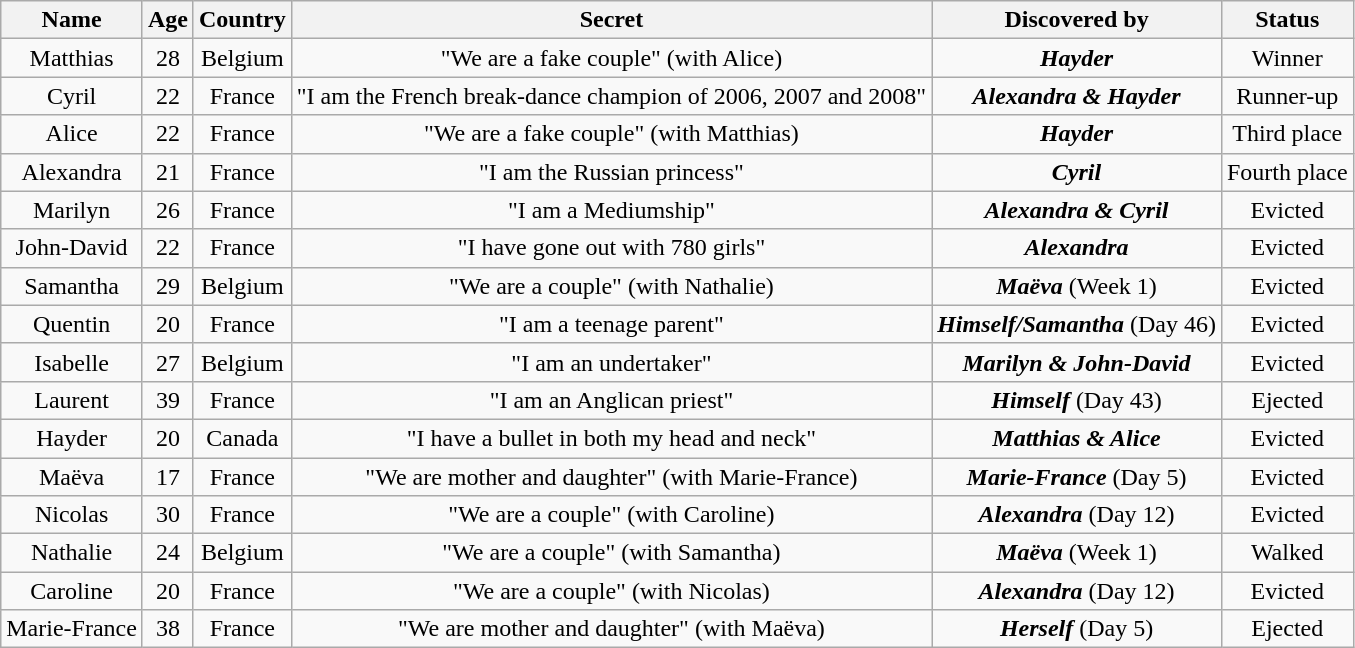<table class="wikitable sortable centre" style="text-align:center;font-size:100%;">
<tr>
<th>Name</th>
<th>Age</th>
<th>Country</th>
<th>Secret</th>
<th>Discovered by</th>
<th>Status</th>
</tr>
<tr>
<td>Matthias</td>
<td>28</td>
<td>Belgium</td>
<td>"We are a fake couple" (with Alice)</td>
<td><strong><em>Hayder</em></strong></td>
<td>Winner</td>
</tr>
<tr>
<td>Cyril</td>
<td>22</td>
<td>France</td>
<td>"I am the French break-dance champion of 2006, 2007 and 2008"</td>
<td><strong><em>Alexandra & Hayder</em></strong></td>
<td>Runner-up</td>
</tr>
<tr>
<td>Alice</td>
<td>22</td>
<td>France</td>
<td>"We are a fake couple" (with Matthias)</td>
<td><strong><em>Hayder</em></strong></td>
<td>Third place</td>
</tr>
<tr>
<td>Alexandra</td>
<td>21</td>
<td>France</td>
<td>"I am the Russian princess"</td>
<td><strong><em>Cyril</em></strong></td>
<td>Fourth place</td>
</tr>
<tr>
<td>Marilyn</td>
<td>26</td>
<td>France</td>
<td>"I am a Mediumship"</td>
<td><strong><em>Alexandra & Cyril</em></strong></td>
<td>Evicted</td>
</tr>
<tr>
<td>John-David</td>
<td>22</td>
<td>France</td>
<td>"I have gone out with 780 girls"</td>
<td><strong><em>Alexandra</em></strong></td>
<td>Evicted</td>
</tr>
<tr>
<td>Samantha</td>
<td>29</td>
<td>Belgium</td>
<td>"We are a couple" (with Nathalie)</td>
<td><strong><em>Maëva</em></strong> (Week 1)</td>
<td>Evicted</td>
</tr>
<tr>
<td>Quentin</td>
<td>20</td>
<td>France</td>
<td>"I am a teenage parent"</td>
<td><strong><em>Himself/Samantha</em></strong> (Day 46)</td>
<td>Evicted</td>
</tr>
<tr>
<td>Isabelle</td>
<td>27</td>
<td>Belgium</td>
<td>"I am an undertaker"</td>
<td><strong><em>Marilyn & John-David</em></strong></td>
<td>Evicted</td>
</tr>
<tr>
<td>Laurent</td>
<td>39</td>
<td>France</td>
<td>"I am an Anglican priest"</td>
<td><strong><em>Himself</em></strong> (Day 43)</td>
<td>Ejected</td>
</tr>
<tr>
<td>Hayder</td>
<td>20</td>
<td>Canada</td>
<td>"I have a bullet in both my head and neck"</td>
<td><strong><em>Matthias & Alice</em></strong></td>
<td>Evicted</td>
</tr>
<tr>
<td>Maëva</td>
<td>17</td>
<td>France</td>
<td>"We are mother and daughter" (with Marie-France)</td>
<td><strong><em>Marie-France</em></strong> (Day 5)</td>
<td>Evicted</td>
</tr>
<tr>
<td>Nicolas</td>
<td>30</td>
<td>France</td>
<td>"We are a couple" (with Caroline)</td>
<td><strong><em>Alexandra</em></strong> (Day 12)</td>
<td>Evicted</td>
</tr>
<tr>
<td>Nathalie</td>
<td>24</td>
<td>Belgium</td>
<td>"We are a couple" (with Samantha)</td>
<td><strong><em>Maëva</em></strong> (Week 1)</td>
<td>Walked</td>
</tr>
<tr>
<td>Caroline</td>
<td>20</td>
<td>France</td>
<td>"We are a couple" (with Nicolas)</td>
<td><strong><em>Alexandra</em></strong> (Day 12)</td>
<td>Evicted</td>
</tr>
<tr>
<td>Marie-France</td>
<td>38</td>
<td>France</td>
<td>"We are mother and daughter" (with Maëva)</td>
<td><strong><em>Herself</em></strong> (Day 5)</td>
<td>Ejected</td>
</tr>
</table>
